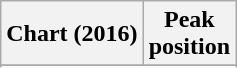<table class="wikitable sortable plainrowheaders" style="text-align:center">
<tr>
<th scope="col">Chart (2016)</th>
<th scope="col">Peak <br>position</th>
</tr>
<tr>
</tr>
<tr>
</tr>
<tr>
</tr>
<tr>
</tr>
</table>
